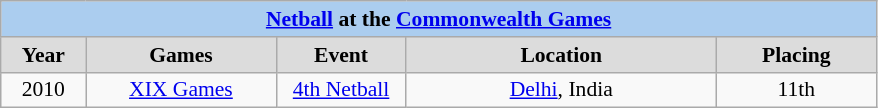<table class=wikitable style="text-align:center; font-size:90%">
<tr>
<th colspan=5 style=background:#ABCDEF><a href='#'>Netball</a> at the <a href='#'>Commonwealth Games</a></th>
</tr>
<tr>
<th width=50 style=background:gainsboro>Year</th>
<th width=120 style=background:gainsboro>Games</th>
<th width=80 style=background:gainsboro>Event</th>
<th width=200 style=background:gainsboro>Location</th>
<th width=100 style=background:gainsboro>Placing</th>
</tr>
<tr>
<td>2010</td>
<td><a href='#'>XIX Games</a></td>
<td><a href='#'>4th Netball</a></td>
<td><a href='#'>Delhi</a>, India</td>
<td>11th</td>
</tr>
</table>
